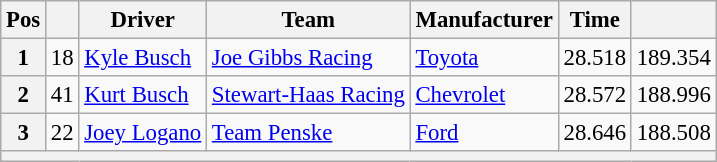<table class="wikitable" style="font-size:95%">
<tr>
<th>Pos</th>
<th></th>
<th>Driver</th>
<th>Team</th>
<th>Manufacturer</th>
<th>Time</th>
<th></th>
</tr>
<tr>
<th>1</th>
<td>18</td>
<td><a href='#'>Kyle Busch</a></td>
<td><a href='#'>Joe Gibbs Racing</a></td>
<td><a href='#'>Toyota</a></td>
<td>28.518</td>
<td>189.354</td>
</tr>
<tr>
<th>2</th>
<td>41</td>
<td><a href='#'>Kurt Busch</a></td>
<td><a href='#'>Stewart-Haas Racing</a></td>
<td><a href='#'>Chevrolet</a></td>
<td>28.572</td>
<td>188.996</td>
</tr>
<tr>
<th>3</th>
<td>22</td>
<td><a href='#'>Joey Logano</a></td>
<td><a href='#'>Team Penske</a></td>
<td><a href='#'>Ford</a></td>
<td>28.646</td>
<td>188.508</td>
</tr>
<tr>
<th colspan="7"></th>
</tr>
</table>
